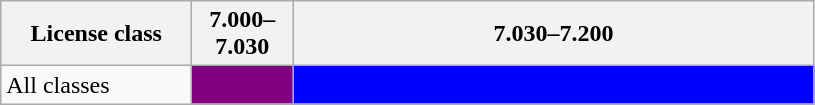<table class="wikitable">
<tr>
<th style="width: 120px;">License class</th>
<th style="width: 60px;">7.000–7.030</th>
<th style="width: 340px;">7.030–7.200</th>
</tr>
<tr>
<td>All classes</td>
<td style="background-color: purple"></td>
<td style="background-color: blue"></td>
</tr>
</table>
